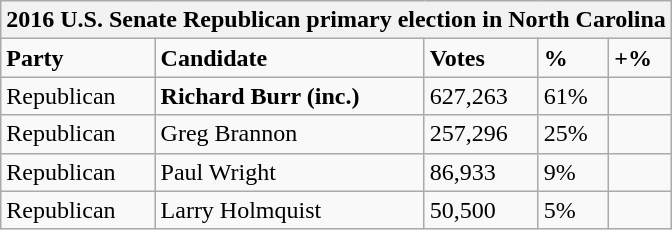<table class="wikitable">
<tr>
<th colspan="5">2016 U.S. Senate Republican primary election in North Carolina</th>
</tr>
<tr>
<td><strong>Party</strong></td>
<td><strong>Candidate</strong></td>
<td><strong>Votes</strong></td>
<td><strong>%</strong></td>
<td><strong>+%</strong></td>
</tr>
<tr>
<td>Republican</td>
<td><strong>Richard Burr (inc.)</strong></td>
<td>627,263</td>
<td>61%</td>
<td></td>
</tr>
<tr>
<td>Republican</td>
<td>Greg Brannon</td>
<td>257,296</td>
<td>25%</td>
<td></td>
</tr>
<tr>
<td>Republican</td>
<td>Paul Wright</td>
<td>86,933</td>
<td>9%</td>
<td></td>
</tr>
<tr>
<td>Republican</td>
<td>Larry Holmquist</td>
<td>50,500</td>
<td>5%</td>
<td></td>
</tr>
</table>
